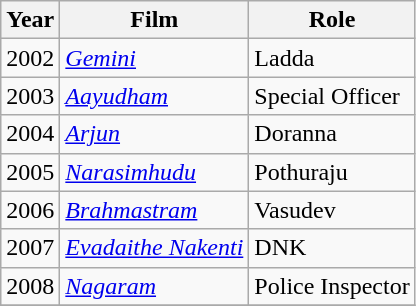<table class="wikitable sortable">
<tr>
<th scope="col">Year</th>
<th scope="col">Film</th>
<th scope="col">Role</th>
</tr>
<tr>
<td>2002</td>
<td><em><a href='#'>Gemini</a></em></td>
<td>Ladda</td>
</tr>
<tr>
<td>2003</td>
<td><em><a href='#'>Aayudham</a></em></td>
<td>Special Officer</td>
</tr>
<tr>
<td>2004</td>
<td><em><a href='#'>Arjun</a></em></td>
<td>Doranna</td>
</tr>
<tr>
<td>2005</td>
<td><em><a href='#'>Narasimhudu</a></em></td>
<td>Pothuraju</td>
</tr>
<tr>
<td>2006</td>
<td><em><a href='#'>Brahmastram</a></em></td>
<td>Vasudev</td>
</tr>
<tr>
<td>2007</td>
<td><em><a href='#'>Evadaithe Nakenti</a></em></td>
<td>DNK</td>
</tr>
<tr>
<td>2008</td>
<td><em><a href='#'>Nagaram</a></em></td>
<td>Police Inspector</td>
</tr>
<tr>
</tr>
</table>
